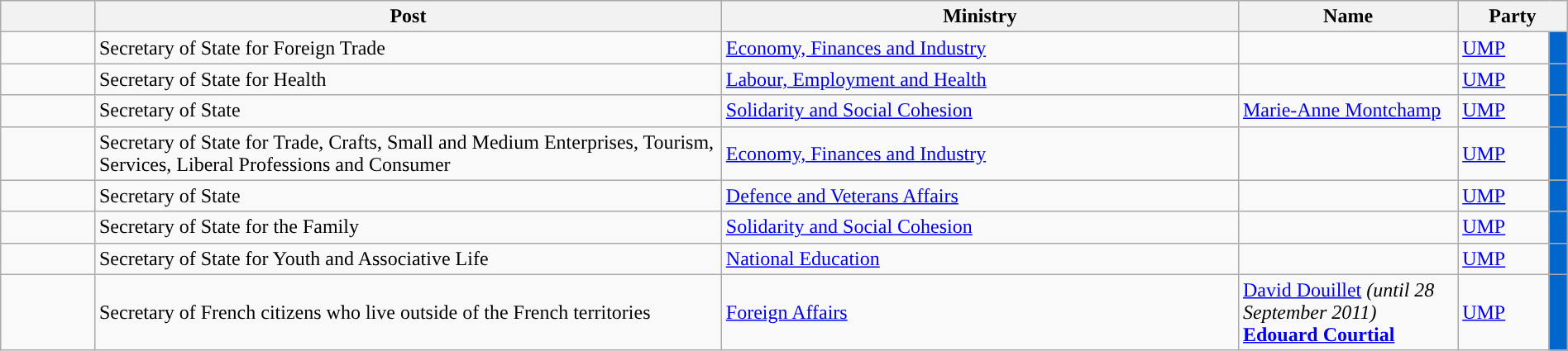<table class="wikitable sortable" style="width:100%;">
<tr>
<th class="unsortable"></th>
<th width=40%>Post</th>
<th width=33%>Ministry</th>
<th width=14%>Name</th>
<th colspan="2" width="7%">Party</th>
</tr>
<tr>
<td></td>
<td>Secretary of State for Foreign Trade</td>
<td><a href='#'>Economy, Finances and Industry</a></td>
<td></td>
<td><a href='#'>UMP</a></td>
<td style="width:1px;; background:#0066cc;"></td>
</tr>
<tr>
<td></td>
<td>Secretary of State for Health</td>
<td><a href='#'>Labour, Employment and Health</a></td>
<td></td>
<td><a href='#'>UMP</a></td>
<td style="width:1px;; background:#0066cc;"></td>
</tr>
<tr>
<td></td>
<td>Secretary of State</td>
<td><a href='#'>Solidarity and Social Cohesion</a></td>
<td><a href='#'>Marie-Anne Montchamp</a></td>
<td><a href='#'>UMP</a></td>
<td style="width:1px;; background:#0066cc;"></td>
</tr>
<tr>
<td></td>
<td>Secretary of State for Trade, Crafts, Small and Medium Enterprises, Tourism, Services, Liberal Professions and Consumer</td>
<td><a href='#'>Economy, Finances and Industry</a></td>
<td></td>
<td><a href='#'>UMP</a></td>
<td style="width:1px;; background:#0066cc;"></td>
</tr>
<tr>
<td></td>
<td>Secretary of State</td>
<td><a href='#'>Defence and Veterans Affairs</a></td>
<td></td>
<td><a href='#'>UMP</a></td>
<td style="width:1px;; background:#0066cc;"></td>
</tr>
<tr>
<td></td>
<td>Secretary of State for the Family</td>
<td><a href='#'>Solidarity and Social Cohesion</a></td>
<td></td>
<td><a href='#'>UMP</a></td>
<td style="width:1px;; background:#0066cc;"></td>
</tr>
<tr>
<td></td>
<td>Secretary of State for Youth and Associative Life</td>
<td><a href='#'>National Education</a></td>
<td></td>
<td><a href='#'>UMP</a></td>
<td style="width:1px;; background:#0066cc;"></td>
</tr>
<tr>
<td></td>
<td>Secretary of French citizens who live outside of the French territories</td>
<td><a href='#'>Foreign Affairs</a></td>
<td><a href='#'>David Douillet</a> <em>(until 28 September 2011)</em> <br><strong><a href='#'>Edouard Courtial</a> </strong></td>
<td><a href='#'>UMP</a></td>
<td style="width:1px;; background:#0066cc;"></td>
</tr>
</table>
